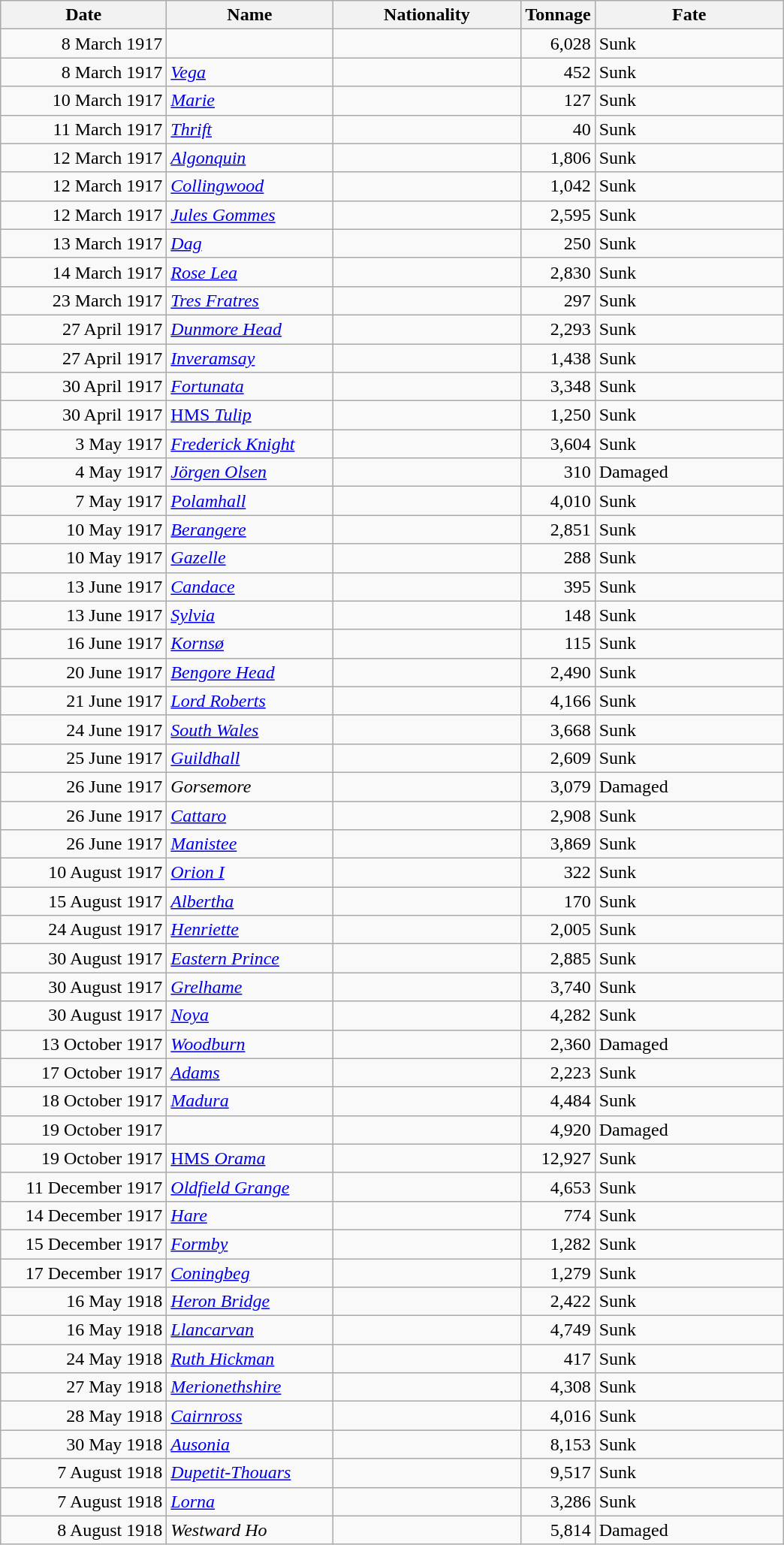<table class="wikitable sortable">
<tr>
<th width="140px">Date</th>
<th width="140px">Name</th>
<th width="160px">Nationality</th>
<th width="25px">Tonnage</th>
<th width="160px">Fate</th>
</tr>
<tr>
<td align="right">8 March 1917</td>
<td align="left"></td>
<td align="left"></td>
<td align="right">6,028</td>
<td align="left">Sunk</td>
</tr>
<tr>
<td align="right">8 March 1917</td>
<td align="left"><a href='#'><em>Vega</em></a></td>
<td align="left"></td>
<td align="right">452</td>
<td align="left">Sunk</td>
</tr>
<tr>
<td align="right">10 March 1917</td>
<td align="left"><a href='#'><em>Marie</em></a></td>
<td align="left"></td>
<td align="right">127</td>
<td align="left">Sunk</td>
</tr>
<tr>
<td align="right">11 March 1917</td>
<td align="left"><a href='#'><em>Thrift</em></a></td>
<td align="left"></td>
<td align="right">40</td>
<td align="left">Sunk</td>
</tr>
<tr>
<td align="right">12 March 1917</td>
<td align="left"><a href='#'><em>Algonquin</em></a></td>
<td align="left"></td>
<td align="right">1,806</td>
<td align="left">Sunk</td>
</tr>
<tr>
<td align="right">12 March 1917</td>
<td align="left"><a href='#'><em>Collingwood</em></a></td>
<td align="left"></td>
<td align="right">1,042</td>
<td align="left">Sunk</td>
</tr>
<tr>
<td align="right">12 March 1917</td>
<td align="left"><a href='#'><em>Jules Gommes</em></a></td>
<td align="left"></td>
<td align="right">2,595</td>
<td align="left">Sunk</td>
</tr>
<tr>
<td align="right">13 March 1917</td>
<td align="left"><a href='#'><em>Dag</em></a></td>
<td align="left"></td>
<td align="right">250</td>
<td align="left">Sunk</td>
</tr>
<tr>
<td align="right">14 March 1917</td>
<td align="left"><a href='#'><em>Rose Lea</em></a></td>
<td align="left"></td>
<td align="right">2,830</td>
<td align="left">Sunk</td>
</tr>
<tr>
<td align="right">23 March 1917</td>
<td align="left"><a href='#'><em>Tres Fratres</em></a></td>
<td align="left"></td>
<td align="right">297</td>
<td align="left">Sunk</td>
</tr>
<tr>
<td align="right">27 April 1917</td>
<td align="left"><a href='#'><em>Dunmore Head</em></a></td>
<td align="left"></td>
<td align="right">2,293</td>
<td align="left">Sunk</td>
</tr>
<tr>
<td align="right">27 April 1917</td>
<td align="left"><a href='#'><em>Inveramsay</em></a></td>
<td align="left"></td>
<td align="right">1,438</td>
<td align="left">Sunk</td>
</tr>
<tr>
<td align="right">30 April 1917</td>
<td align="left"><a href='#'><em>Fortunata</em></a></td>
<td align="left"></td>
<td align="right">3,348</td>
<td align="left">Sunk</td>
</tr>
<tr>
<td align="right">30 April 1917</td>
<td align="left"><a href='#'>HMS <em>Tulip</em></a></td>
<td align="left"></td>
<td align="right">1,250</td>
<td align="left">Sunk</td>
</tr>
<tr>
<td align="right">3 May 1917</td>
<td align="left"><a href='#'><em>Frederick Knight</em></a></td>
<td align="left"></td>
<td align="right">3,604</td>
<td align="left">Sunk</td>
</tr>
<tr>
<td align="right">4 May 1917</td>
<td align="left"><a href='#'><em>Jörgen Olsen</em></a></td>
<td align="left"></td>
<td align="right">310</td>
<td align="left">Damaged</td>
</tr>
<tr>
<td align="right">7 May 1917</td>
<td align="left"><a href='#'><em>Polamhall</em></a></td>
<td align="left"></td>
<td align="right">4,010</td>
<td align="left">Sunk</td>
</tr>
<tr>
<td align="right">10 May 1917</td>
<td align="left"><a href='#'><em>Berangere</em></a></td>
<td align="left"></td>
<td align="right">2,851</td>
<td align="left">Sunk</td>
</tr>
<tr>
<td align="right">10 May 1917</td>
<td align="left"><a href='#'><em>Gazelle</em></a></td>
<td align="left"></td>
<td align="right">288</td>
<td align="left">Sunk</td>
</tr>
<tr>
<td align="right">13 June 1917</td>
<td align="left"><a href='#'><em>Candace</em></a></td>
<td align="left"></td>
<td align="right">395</td>
<td align="left">Sunk</td>
</tr>
<tr>
<td align="right">13 June 1917</td>
<td align="left"><a href='#'><em>Sylvia</em></a></td>
<td align="left"></td>
<td align="right">148</td>
<td align="left">Sunk</td>
</tr>
<tr>
<td align="right">16 June 1917</td>
<td align="left"><a href='#'><em>Kornsø</em></a></td>
<td align="left"></td>
<td align="right">115</td>
<td align="left">Sunk</td>
</tr>
<tr>
<td align="right">20 June 1917</td>
<td align="left"><a href='#'><em>Bengore Head</em></a></td>
<td align="left"></td>
<td align="right">2,490</td>
<td align="left">Sunk</td>
</tr>
<tr>
<td align="right">21 June 1917</td>
<td align="left"><a href='#'><em>Lord Roberts</em></a></td>
<td align="left"></td>
<td align="right">4,166</td>
<td align="left">Sunk</td>
</tr>
<tr>
<td align="right">24 June 1917</td>
<td align="left"><a href='#'><em>South Wales</em></a></td>
<td align="left"></td>
<td align="right">3,668</td>
<td align="left">Sunk</td>
</tr>
<tr>
<td align="right">25 June 1917</td>
<td align="left"><a href='#'><em>Guildhall</em></a></td>
<td align="left"></td>
<td align="right">2,609</td>
<td align="left">Sunk</td>
</tr>
<tr>
<td align="right">26 June 1917</td>
<td align="left"><em>Gorsemore</em></td>
<td align="left"></td>
<td align="right">3,079</td>
<td align="left">Damaged</td>
</tr>
<tr>
<td align="right">26 June 1917</td>
<td align="left"><a href='#'><em>Cattaro</em></a></td>
<td align="left"></td>
<td align="right">2,908</td>
<td align="left">Sunk</td>
</tr>
<tr>
<td align="right">26 June 1917</td>
<td align="left"><a href='#'><em>Manistee</em></a></td>
<td align="left"></td>
<td align="right">3,869</td>
<td align="left">Sunk</td>
</tr>
<tr>
<td align="right">10 August 1917</td>
<td align="left"><a href='#'><em>Orion I</em></a></td>
<td align="left"></td>
<td align="right">322</td>
<td align="left">Sunk</td>
</tr>
<tr>
<td align="right">15 August 1917</td>
<td align="left"><a href='#'><em>Albertha</em></a></td>
<td align="left"></td>
<td align="right">170</td>
<td align="left">Sunk</td>
</tr>
<tr>
<td align="right">24 August 1917</td>
<td align="left"><a href='#'><em>Henriette</em></a></td>
<td align="left"></td>
<td align="right">2,005</td>
<td align="left">Sunk</td>
</tr>
<tr>
<td align="right">30 August 1917</td>
<td align="left"><a href='#'><em>Eastern Prince</em></a></td>
<td align="left"></td>
<td align="right">2,885</td>
<td align="left">Sunk</td>
</tr>
<tr>
<td align="right">30 August 1917</td>
<td align="left"><a href='#'><em>Grelhame</em></a></td>
<td align="left"></td>
<td align="right">3,740</td>
<td align="left">Sunk</td>
</tr>
<tr>
<td align="right">30 August 1917</td>
<td align="left"><a href='#'><em>Noya</em></a></td>
<td align="left"></td>
<td align="right">4,282</td>
<td align="left">Sunk</td>
</tr>
<tr>
<td align="right">13 October 1917</td>
<td align="left"><a href='#'><em>Woodburn</em></a></td>
<td align="left"></td>
<td align="right">2,360</td>
<td align="left">Damaged</td>
</tr>
<tr>
<td align="right">17 October 1917</td>
<td align="left"><a href='#'><em>Adams</em></a></td>
<td align="left"></td>
<td align="right">2,223</td>
<td align="left">Sunk</td>
</tr>
<tr>
<td align="right">18 October 1917</td>
<td align="left"><a href='#'><em>Madura</em></a></td>
<td align="left"></td>
<td align="right">4,484</td>
<td align="left">Sunk</td>
</tr>
<tr>
<td align="right">19 October 1917</td>
<td align="left"></td>
<td align="left"></td>
<td align="right">4,920</td>
<td align="left">Damaged</td>
</tr>
<tr>
<td align="right">19 October 1917</td>
<td align="left"><a href='#'>HMS <em>Orama</em></a></td>
<td align="left"></td>
<td align="right">12,927</td>
<td align="left">Sunk</td>
</tr>
<tr>
<td align="right">11 December 1917</td>
<td align="left"><a href='#'><em>Oldfield Grange</em></a></td>
<td align="left"></td>
<td align="right">4,653</td>
<td align="left">Sunk</td>
</tr>
<tr>
<td align="right">14 December 1917</td>
<td align="left"><a href='#'><em>Hare</em></a></td>
<td align="left"></td>
<td align="right">774</td>
<td align="left">Sunk</td>
</tr>
<tr>
<td align="right">15 December 1917</td>
<td align="left"><a href='#'><em>Formby</em></a></td>
<td align="left"></td>
<td align="right">1,282</td>
<td align="left">Sunk</td>
</tr>
<tr>
<td align="right">17 December 1917</td>
<td align="left"><a href='#'><em>Coningbeg</em></a></td>
<td align="left"></td>
<td align="right">1,279</td>
<td align="left">Sunk</td>
</tr>
<tr>
<td align="right">16 May 1918</td>
<td align="left"><a href='#'><em>Heron Bridge</em></a></td>
<td align="left"></td>
<td align="right">2,422</td>
<td align="left">Sunk</td>
</tr>
<tr>
<td align="right">16 May 1918</td>
<td align="left"><a href='#'><em>Llancarvan</em></a></td>
<td align="left"></td>
<td align="right">4,749</td>
<td align="left">Sunk</td>
</tr>
<tr>
<td align="right">24 May 1918</td>
<td align="left"><a href='#'><em>Ruth Hickman</em></a></td>
<td align="left"></td>
<td align="right">417</td>
<td align="left">Sunk</td>
</tr>
<tr>
<td align="right">27 May 1918</td>
<td align="left"><a href='#'><em>Merionethshire</em></a></td>
<td align="left"></td>
<td align="right">4,308</td>
<td align="left">Sunk</td>
</tr>
<tr>
<td align="right">28 May 1918</td>
<td align="left"><a href='#'><em>Cairnross</em></a></td>
<td align="left"></td>
<td align="right">4,016</td>
<td align="left">Sunk</td>
</tr>
<tr>
<td align="right">30 May 1918</td>
<td align="left"><a href='#'><em>Ausonia</em></a></td>
<td align="left"></td>
<td align="right">8,153</td>
<td align="left">Sunk</td>
</tr>
<tr>
<td align="right">7 August 1918</td>
<td align="left"><a href='#'><em>Dupetit-Thouars</em></a></td>
<td align="left"></td>
<td align="right">9,517</td>
<td align="left">Sunk</td>
</tr>
<tr>
<td align="right">7 August 1918</td>
<td align="left"><a href='#'><em>Lorna</em></a></td>
<td align="left"></td>
<td align="right">3,286</td>
<td align="left">Sunk</td>
</tr>
<tr>
<td align="right">8 August 1918</td>
<td align="left"><em>Westward Ho</em></td>
<td align="left"></td>
<td align="right">5,814</td>
<td align="left">Damaged</td>
</tr>
</table>
